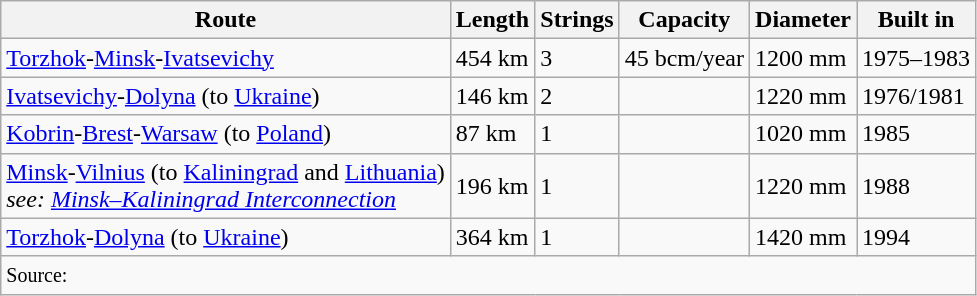<table class="wikitable">
<tr>
<th>Route</th>
<th>Length</th>
<th>Strings</th>
<th>Capacity</th>
<th>Diameter</th>
<th>Built in</th>
</tr>
<tr>
<td><a href='#'>Torzhok</a>-<a href='#'>Minsk</a>-<a href='#'>Ivatsevichy</a></td>
<td>454 km</td>
<td>3</td>
<td>45 bcm/year</td>
<td>1200 mm</td>
<td>1975–1983</td>
</tr>
<tr>
<td><a href='#'>Ivatsevichy</a>-<a href='#'>Dolyna</a> (to <a href='#'>Ukraine</a>)</td>
<td>146 km</td>
<td>2</td>
<td></td>
<td>1220 mm</td>
<td>1976/1981</td>
</tr>
<tr>
<td><a href='#'>Kobrin</a>-<a href='#'>Brest</a>-<a href='#'>Warsaw</a> (to <a href='#'>Poland</a>)</td>
<td>87 km</td>
<td>1</td>
<td></td>
<td>1020 mm</td>
<td>1985</td>
</tr>
<tr>
<td><a href='#'>Minsk</a>-<a href='#'>Vilnius</a> (to <a href='#'>Kaliningrad</a> and <a href='#'>Lithuania</a>)<br> <em>see: <a href='#'>Minsk–Kaliningrad Interconnection</a></em></td>
<td>196 km</td>
<td>1</td>
<td></td>
<td>1220 mm</td>
<td>1988</td>
</tr>
<tr>
<td><a href='#'>Torzhok</a>-<a href='#'>Dolyna</a> (to <a href='#'>Ukraine</a>)</td>
<td>364 km</td>
<td>1</td>
<td></td>
<td>1420 mm</td>
<td>1994</td>
</tr>
<tr>
<td colspan=6><small>Source:</small></td>
</tr>
</table>
